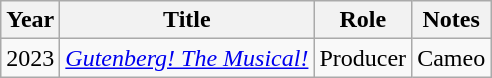<table class="wikitable">
<tr>
<th>Year</th>
<th>Title</th>
<th>Role</th>
<th class="unsortable">Notes</th>
</tr>
<tr>
<td>2023</td>
<td><em><a href='#'>Gutenberg! The Musical!</a></em></td>
<td>Producer</td>
<td>Cameo</td>
</tr>
</table>
